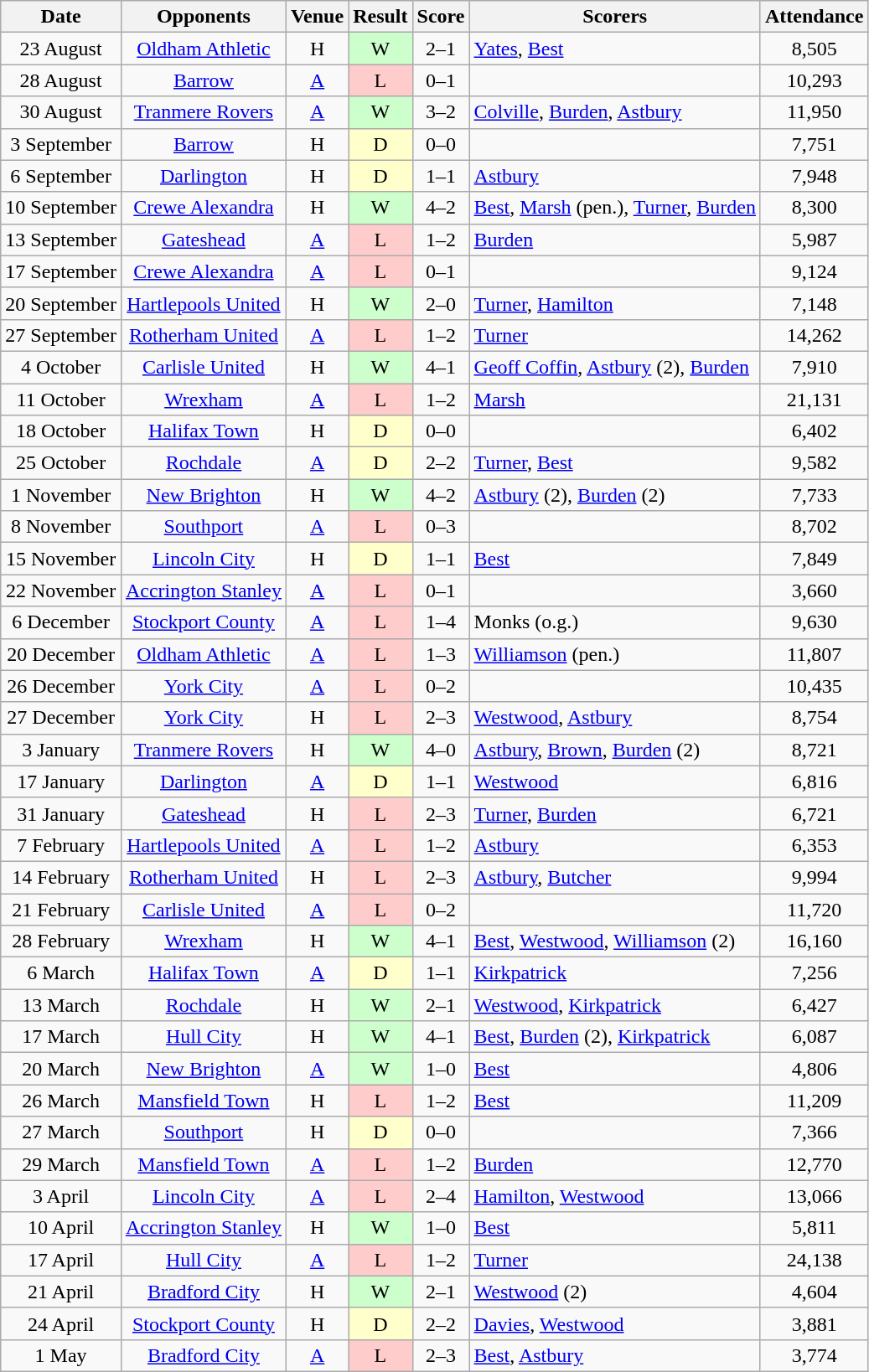<table class="wikitable" style="text-align:center">
<tr>
<th>Date</th>
<th>Opponents</th>
<th>Venue</th>
<th>Result</th>
<th>Score</th>
<th>Scorers</th>
<th>Attendance</th>
</tr>
<tr>
<td>23 August</td>
<td><a href='#'>Oldham Athletic</a></td>
<td>H</td>
<td style="background-color:#CCFFCC">W</td>
<td>2–1</td>
<td align="left"><a href='#'>Yates</a>, <a href='#'>Best</a></td>
<td>8,505</td>
</tr>
<tr>
<td>28 August</td>
<td><a href='#'>Barrow</a></td>
<td><a href='#'>A</a></td>
<td style="background-color:#FFCCCC">L</td>
<td>0–1</td>
<td align="left"></td>
<td>10,293</td>
</tr>
<tr>
<td>30 August</td>
<td><a href='#'>Tranmere Rovers</a></td>
<td><a href='#'>A</a></td>
<td style="background-color:#CCFFCC">W</td>
<td>3–2</td>
<td align="left"><a href='#'>Colville</a>, <a href='#'>Burden</a>, <a href='#'>Astbury</a></td>
<td>11,950</td>
</tr>
<tr>
<td>3 September</td>
<td><a href='#'>Barrow</a></td>
<td>H</td>
<td style="background-color:#FFFFCC">D</td>
<td>0–0</td>
<td align="left"></td>
<td>7,751</td>
</tr>
<tr>
<td>6 September</td>
<td><a href='#'>Darlington</a></td>
<td>H</td>
<td style="background-color:#FFFFCC">D</td>
<td>1–1</td>
<td align="left"><a href='#'>Astbury</a></td>
<td>7,948</td>
</tr>
<tr>
<td>10 September</td>
<td><a href='#'>Crewe Alexandra</a></td>
<td>H</td>
<td style="background-color:#CCFFCC">W</td>
<td>4–2</td>
<td align="left"><a href='#'>Best</a>, <a href='#'>Marsh</a> (pen.), <a href='#'>Turner</a>, <a href='#'>Burden</a></td>
<td>8,300</td>
</tr>
<tr>
<td>13 September</td>
<td><a href='#'>Gateshead</a></td>
<td><a href='#'>A</a></td>
<td style="background-color:#FFCCCC">L</td>
<td>1–2</td>
<td align="left"><a href='#'>Burden</a></td>
<td>5,987</td>
</tr>
<tr>
<td>17 September</td>
<td><a href='#'>Crewe Alexandra</a></td>
<td><a href='#'>A</a></td>
<td style="background-color:#FFCCCC">L</td>
<td>0–1</td>
<td align="left"></td>
<td>9,124</td>
</tr>
<tr>
<td>20 September</td>
<td><a href='#'>Hartlepools United</a></td>
<td>H</td>
<td style="background-color:#CCFFCC">W</td>
<td>2–0</td>
<td align="left"><a href='#'>Turner</a>, <a href='#'>Hamilton</a></td>
<td>7,148</td>
</tr>
<tr>
<td>27 September</td>
<td><a href='#'>Rotherham United</a></td>
<td><a href='#'>A</a></td>
<td style="background-color:#FFCCCC">L</td>
<td>1–2</td>
<td align="left"><a href='#'>Turner</a></td>
<td>14,262</td>
</tr>
<tr>
<td>4 October</td>
<td><a href='#'>Carlisle United</a></td>
<td>H</td>
<td style="background-color:#CCFFCC">W</td>
<td>4–1</td>
<td align="left"><a href='#'>Geoff Coffin</a>, <a href='#'>Astbury</a> (2), <a href='#'>Burden</a></td>
<td>7,910</td>
</tr>
<tr>
<td>11 October</td>
<td><a href='#'>Wrexham</a></td>
<td><a href='#'>A</a></td>
<td style="background-color:#FFCCCC">L</td>
<td>1–2</td>
<td align="left"><a href='#'>Marsh</a></td>
<td>21,131</td>
</tr>
<tr>
<td>18 October</td>
<td><a href='#'>Halifax Town</a></td>
<td>H</td>
<td style="background-color:#FFFFCC">D</td>
<td>0–0</td>
<td align="left"></td>
<td>6,402</td>
</tr>
<tr>
<td>25 October</td>
<td><a href='#'>Rochdale</a></td>
<td><a href='#'>A</a></td>
<td style="background-color:#FFFFCC">D</td>
<td>2–2</td>
<td align="left"><a href='#'>Turner</a>, <a href='#'>Best</a></td>
<td>9,582</td>
</tr>
<tr>
<td>1 November</td>
<td><a href='#'>New Brighton</a></td>
<td>H</td>
<td style="background-color:#CCFFCC">W</td>
<td>4–2</td>
<td align="left"><a href='#'>Astbury</a> (2), <a href='#'>Burden</a> (2)</td>
<td>7,733</td>
</tr>
<tr>
<td>8 November</td>
<td><a href='#'>Southport</a></td>
<td><a href='#'>A</a></td>
<td style="background-color:#FFCCCC">L</td>
<td>0–3</td>
<td align="left"></td>
<td>8,702</td>
</tr>
<tr>
<td>15 November</td>
<td><a href='#'>Lincoln City</a></td>
<td>H</td>
<td style="background-color:#FFFFCC">D</td>
<td>1–1</td>
<td align="left"><a href='#'>Best</a></td>
<td>7,849</td>
</tr>
<tr>
<td>22 November</td>
<td><a href='#'>Accrington Stanley</a></td>
<td><a href='#'>A</a></td>
<td style="background-color:#FFCCCC">L</td>
<td>0–1</td>
<td align="left"></td>
<td>3,660</td>
</tr>
<tr>
<td>6 December</td>
<td><a href='#'>Stockport County</a></td>
<td><a href='#'>A</a></td>
<td style="background-color:#FFCCCC">L</td>
<td>1–4</td>
<td align="left">Monks (o.g.)</td>
<td>9,630</td>
</tr>
<tr>
<td>20 December</td>
<td><a href='#'>Oldham Athletic</a></td>
<td><a href='#'>A</a></td>
<td style="background-color:#FFCCCC">L</td>
<td>1–3</td>
<td align="left"><a href='#'>Williamson</a> (pen.)</td>
<td>11,807</td>
</tr>
<tr>
<td>26 December</td>
<td><a href='#'>York City</a></td>
<td><a href='#'>A</a></td>
<td style="background-color:#FFCCCC">L</td>
<td>0–2</td>
<td align="left"></td>
<td>10,435</td>
</tr>
<tr>
<td>27 December</td>
<td><a href='#'>York City</a></td>
<td>H</td>
<td style="background-color:#FFCCCC">L</td>
<td>2–3</td>
<td align="left"><a href='#'>Westwood</a>, <a href='#'>Astbury</a></td>
<td>8,754</td>
</tr>
<tr>
<td>3 January</td>
<td><a href='#'>Tranmere Rovers</a></td>
<td>H</td>
<td style="background-color:#CCFFCC">W</td>
<td>4–0</td>
<td align="left"><a href='#'>Astbury</a>, <a href='#'>Brown</a>, <a href='#'>Burden</a> (2)</td>
<td>8,721</td>
</tr>
<tr>
<td>17 January</td>
<td><a href='#'>Darlington</a></td>
<td><a href='#'>A</a></td>
<td style="background-color:#FFFFCC">D</td>
<td>1–1</td>
<td align="left"><a href='#'>Westwood</a></td>
<td>6,816</td>
</tr>
<tr>
<td>31 January</td>
<td><a href='#'>Gateshead</a></td>
<td>H</td>
<td style="background-color:#FFCCCC">L</td>
<td>2–3</td>
<td align="left"><a href='#'>Turner</a>, <a href='#'>Burden</a></td>
<td>6,721</td>
</tr>
<tr>
<td>7 February</td>
<td><a href='#'>Hartlepools United</a></td>
<td><a href='#'>A</a></td>
<td style="background-color:#FFCCCC">L</td>
<td>1–2</td>
<td align="left"><a href='#'>Astbury</a></td>
<td>6,353</td>
</tr>
<tr>
<td>14 February</td>
<td><a href='#'>Rotherham United</a></td>
<td>H</td>
<td style="background-color:#FFCCCC">L</td>
<td>2–3</td>
<td align="left"><a href='#'>Astbury</a>, <a href='#'>Butcher</a></td>
<td>9,994</td>
</tr>
<tr>
<td>21 February</td>
<td><a href='#'>Carlisle United</a></td>
<td><a href='#'>A</a></td>
<td style="background-color:#FFCCCC">L</td>
<td>0–2</td>
<td align="left"></td>
<td>11,720</td>
</tr>
<tr>
<td>28 February</td>
<td><a href='#'>Wrexham</a></td>
<td>H</td>
<td style="background-color:#CCFFCC">W</td>
<td>4–1</td>
<td align="left"><a href='#'>Best</a>, <a href='#'>Westwood</a>, <a href='#'>Williamson</a> (2)</td>
<td>16,160</td>
</tr>
<tr>
<td>6 March</td>
<td><a href='#'>Halifax Town</a></td>
<td><a href='#'>A</a></td>
<td style="background-color:#FFFFCC">D</td>
<td>1–1</td>
<td align="left"><a href='#'>Kirkpatrick</a></td>
<td>7,256</td>
</tr>
<tr>
<td>13 March</td>
<td><a href='#'>Rochdale</a></td>
<td>H</td>
<td style="background-color:#CCFFCC">W</td>
<td>2–1</td>
<td align="left"><a href='#'>Westwood</a>, <a href='#'>Kirkpatrick</a></td>
<td>6,427</td>
</tr>
<tr>
<td>17 March</td>
<td><a href='#'>Hull City</a></td>
<td>H</td>
<td style="background-color:#CCFFCC">W</td>
<td>4–1</td>
<td align="left"><a href='#'>Best</a>, <a href='#'>Burden</a> (2), <a href='#'>Kirkpatrick</a></td>
<td>6,087</td>
</tr>
<tr>
<td>20 March</td>
<td><a href='#'>New Brighton</a></td>
<td><a href='#'>A</a></td>
<td style="background-color:#CCFFCC">W</td>
<td>1–0</td>
<td align="left"><a href='#'>Best</a></td>
<td>4,806</td>
</tr>
<tr>
<td>26 March</td>
<td><a href='#'>Mansfield Town</a></td>
<td>H</td>
<td style="background-color:#FFCCCC">L</td>
<td>1–2</td>
<td align="left"><a href='#'>Best</a></td>
<td>11,209</td>
</tr>
<tr>
<td>27 March</td>
<td><a href='#'>Southport</a></td>
<td>H</td>
<td style="background-color:#FFFFCC">D</td>
<td>0–0</td>
<td align="left"></td>
<td>7,366</td>
</tr>
<tr>
<td>29 March</td>
<td><a href='#'>Mansfield Town</a></td>
<td><a href='#'>A</a></td>
<td style="background-color:#FFCCCC">L</td>
<td>1–2</td>
<td align="left"><a href='#'>Burden</a></td>
<td>12,770</td>
</tr>
<tr>
<td>3 April</td>
<td><a href='#'>Lincoln City</a></td>
<td><a href='#'>A</a></td>
<td style="background-color:#FFCCCC">L</td>
<td>2–4</td>
<td align="left"><a href='#'>Hamilton</a>, <a href='#'>Westwood</a></td>
<td>13,066</td>
</tr>
<tr>
<td>10 April</td>
<td><a href='#'>Accrington Stanley</a></td>
<td>H</td>
<td style="background-color:#CCFFCC">W</td>
<td>1–0</td>
<td align="left"><a href='#'>Best</a></td>
<td>5,811</td>
</tr>
<tr>
<td>17 April</td>
<td><a href='#'>Hull City</a></td>
<td><a href='#'>A</a></td>
<td style="background-color:#FFCCCC">L</td>
<td>1–2</td>
<td align="left"><a href='#'>Turner</a></td>
<td>24,138</td>
</tr>
<tr>
<td>21 April</td>
<td><a href='#'>Bradford City</a></td>
<td>H</td>
<td style="background-color:#CCFFCC">W</td>
<td>2–1</td>
<td align="left"><a href='#'>Westwood</a> (2)</td>
<td>4,604</td>
</tr>
<tr>
<td>24 April</td>
<td><a href='#'>Stockport County</a></td>
<td>H</td>
<td style="background-color:#FFFFCC">D</td>
<td>2–2</td>
<td align="left"><a href='#'>Davies</a>, <a href='#'>Westwood</a></td>
<td>3,881</td>
</tr>
<tr>
<td>1 May</td>
<td><a href='#'>Bradford City</a></td>
<td><a href='#'>A</a></td>
<td style="background-color:#FFCCCC">L</td>
<td>2–3</td>
<td align="left"><a href='#'>Best</a>, <a href='#'>Astbury</a></td>
<td>3,774</td>
</tr>
</table>
